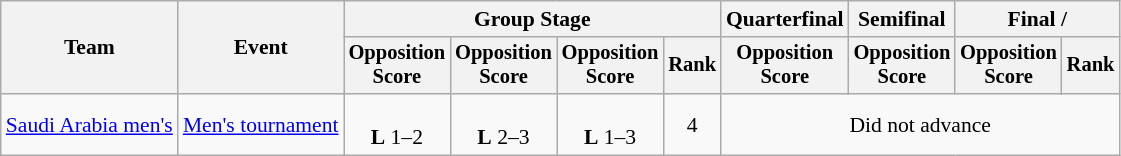<table class="wikitable" style="font-size:90%">
<tr>
<th rowspan=2>Team</th>
<th rowspan=2>Event</th>
<th colspan=4>Group Stage</th>
<th>Quarterfinal</th>
<th>Semifinal</th>
<th colspan=2>Final / </th>
</tr>
<tr style="font-size:95%">
<th>Opposition<br>Score</th>
<th>Opposition<br>Score</th>
<th>Opposition<br>Score</th>
<th>Rank</th>
<th>Opposition<br>Score</th>
<th>Opposition<br>Score</th>
<th>Opposition<br>Score</th>
<th>Rank</th>
</tr>
<tr align=center>
<td align=left><a href='#'>Saudi Arabia men's</a></td>
<td align=left><a href='#'>Men's tournament</a></td>
<td><br><strong>L</strong> 1–2</td>
<td><br><strong>L</strong> 2–3</td>
<td><br><strong>L</strong> 1–3</td>
<td>4</td>
<td colspan=4>Did not advance</td>
</tr>
</table>
